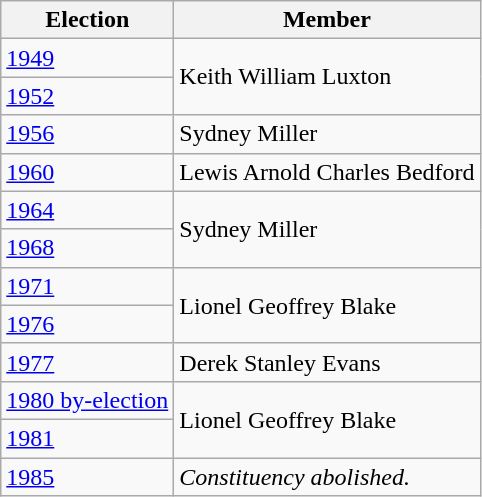<table class="wikitable">
<tr>
<th>Election</th>
<th>Member</th>
</tr>
<tr>
<td><a href='#'>1949</a></td>
<td rowspan="2">Keith William Luxton</td>
</tr>
<tr>
<td><a href='#'>1952</a></td>
</tr>
<tr>
<td><a href='#'>1956</a></td>
<td>Sydney Miller</td>
</tr>
<tr>
<td><a href='#'>1960</a></td>
<td>Lewis Arnold Charles Bedford</td>
</tr>
<tr>
<td><a href='#'>1964</a></td>
<td rowspan="2">Sydney Miller</td>
</tr>
<tr>
<td><a href='#'>1968</a></td>
</tr>
<tr>
<td><a href='#'>1971</a></td>
<td rowspan="2">Lionel Geoffrey Blake</td>
</tr>
<tr>
<td><a href='#'>1976</a></td>
</tr>
<tr>
<td><a href='#'>1977</a></td>
<td>Derek Stanley Evans</td>
</tr>
<tr>
<td><a href='#'>1980 by-election</a></td>
<td rowspan="2">Lionel Geoffrey Blake</td>
</tr>
<tr>
<td><a href='#'>1981</a></td>
</tr>
<tr>
<td><a href='#'>1985</a></td>
<td><em>Constituency abolished.</em></td>
</tr>
</table>
